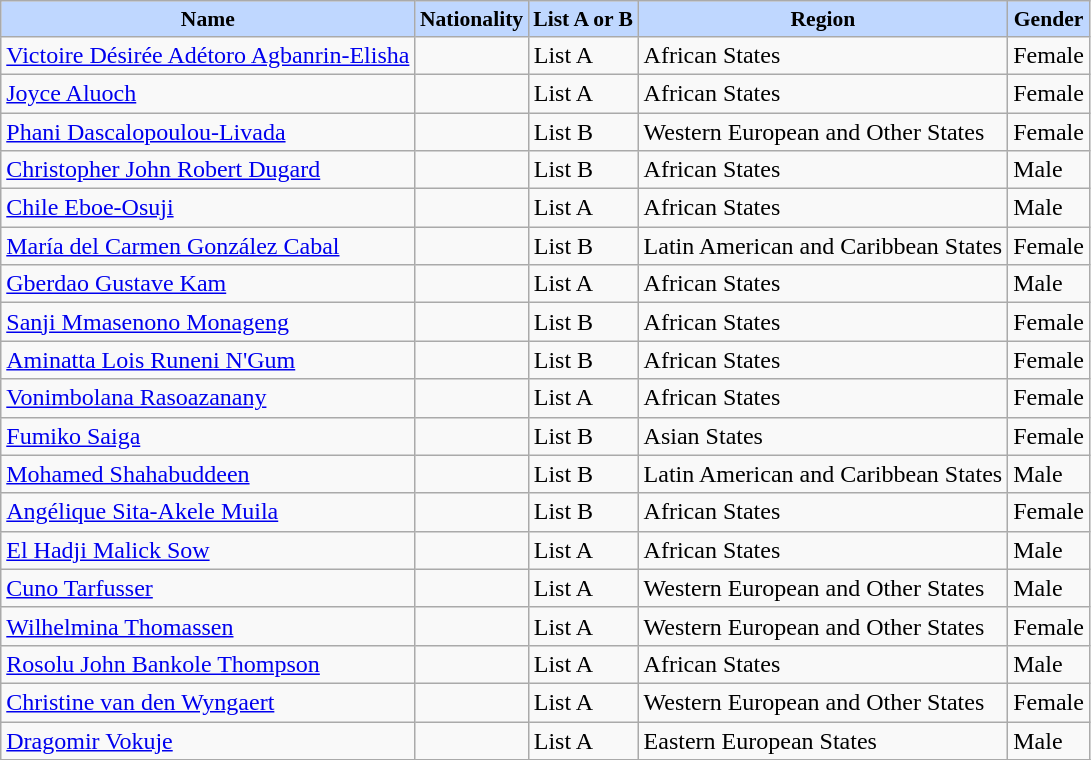<table class="wikitable">
<tr bgcolor=#BFD7FF align="center" style="font-size:90%;">
<td><strong>Name</strong></td>
<td><strong>Nationality</strong></td>
<td><strong>List A or B</strong></td>
<td><strong>Region</strong></td>
<td><strong>Gender</strong></td>
</tr>
<tr>
<td><a href='#'>Victoire Désirée Adétoro Agbanrin-Elisha</a></td>
<td></td>
<td>List A</td>
<td>African States</td>
<td>Female</td>
</tr>
<tr>
<td><a href='#'>Joyce Aluoch</a></td>
<td></td>
<td>List A</td>
<td>African States</td>
<td>Female</td>
</tr>
<tr>
<td><a href='#'>Phani Dascalopoulou-Livada</a></td>
<td></td>
<td>List B</td>
<td>Western European and Other States</td>
<td>Female</td>
</tr>
<tr>
<td><a href='#'>Christopher John Robert Dugard</a></td>
<td></td>
<td>List B</td>
<td>African States</td>
<td>Male</td>
</tr>
<tr>
<td><a href='#'>Chile Eboe-Osuji</a></td>
<td></td>
<td>List A</td>
<td>African States</td>
<td>Male</td>
</tr>
<tr>
<td><a href='#'>María del Carmen González Cabal</a></td>
<td></td>
<td>List B</td>
<td>Latin American and Caribbean States</td>
<td>Female</td>
</tr>
<tr>
<td><a href='#'>Gberdao Gustave Kam</a></td>
<td></td>
<td>List A</td>
<td>African States</td>
<td>Male</td>
</tr>
<tr>
<td><a href='#'>Sanji Mmasenono Monageng</a></td>
<td></td>
<td>List B</td>
<td>African States</td>
<td>Female</td>
</tr>
<tr>
<td><a href='#'>Aminatta Lois Runeni N'Gum</a></td>
<td></td>
<td>List B</td>
<td>African States</td>
<td>Female</td>
</tr>
<tr>
<td><a href='#'>Vonimbolana Rasoazanany</a></td>
<td></td>
<td>List A</td>
<td>African States</td>
<td>Female</td>
</tr>
<tr>
<td><a href='#'>Fumiko Saiga</a></td>
<td></td>
<td>List B</td>
<td>Asian States</td>
<td>Female</td>
</tr>
<tr>
<td><a href='#'>Mohamed Shahabuddeen</a></td>
<td></td>
<td>List B</td>
<td>Latin American and Caribbean States</td>
<td>Male</td>
</tr>
<tr>
<td><a href='#'>Angélique Sita-Akele Muila</a></td>
<td></td>
<td>List B</td>
<td>African States</td>
<td>Female</td>
</tr>
<tr>
<td><a href='#'>El Hadji Malick Sow</a></td>
<td></td>
<td>List A</td>
<td>African States</td>
<td>Male</td>
</tr>
<tr>
<td><a href='#'>Cuno Tarfusser</a></td>
<td></td>
<td>List A</td>
<td>Western European and Other States</td>
<td>Male</td>
</tr>
<tr>
<td><a href='#'>Wilhelmina Thomassen</a></td>
<td></td>
<td>List A</td>
<td>Western European and Other States</td>
<td>Female</td>
</tr>
<tr>
<td><a href='#'>Rosolu John Bankole Thompson</a></td>
<td></td>
<td>List A</td>
<td>African States</td>
<td>Male</td>
</tr>
<tr>
<td><a href='#'>Christine van den Wyngaert</a></td>
<td></td>
<td>List A</td>
<td>Western European and Other States</td>
<td>Female</td>
</tr>
<tr>
<td><a href='#'>Dragomir Vokuje</a></td>
<td></td>
<td>List A</td>
<td>Eastern European States</td>
<td>Male</td>
</tr>
<tr>
</tr>
</table>
